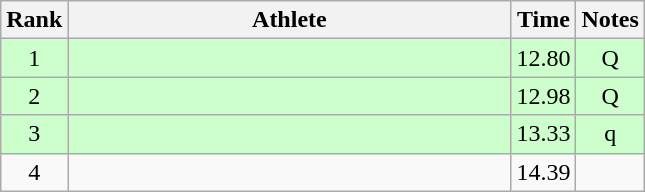<table class="wikitable" style="text-align:center">
<tr>
<th>Rank</th>
<th Style="width:18em">Athlete</th>
<th>Time</th>
<th>Notes</th>
</tr>
<tr style="background:#cfc">
<td>1</td>
<td style="text-align:left"></td>
<td>12.80</td>
<td>Q</td>
</tr>
<tr style="background:#cfc">
<td>2</td>
<td style="text-align:left"></td>
<td>12.98</td>
<td>Q</td>
</tr>
<tr style="background:#cfc">
<td>3</td>
<td style="text-align:left"></td>
<td>13.33</td>
<td>q</td>
</tr>
<tr>
<td>4</td>
<td style="text-align:left"></td>
<td>14.39</td>
<td></td>
</tr>
</table>
